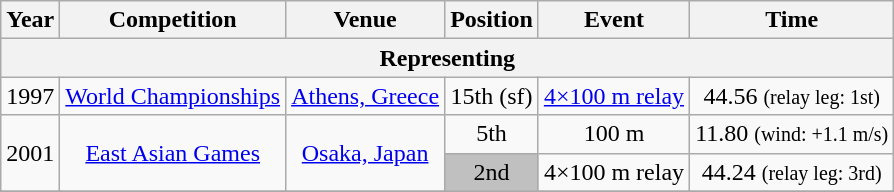<table class="wikitable sortable" style=text-align:center>
<tr>
<th>Year</th>
<th>Competition</th>
<th>Venue</th>
<th>Position</th>
<th>Event</th>
<th>Time</th>
</tr>
<tr>
<th colspan="6">Representing </th>
</tr>
<tr>
<td>1997</td>
<td><a href='#'>World Championships</a></td>
<td><a href='#'>Athens, Greece</a></td>
<td>15th (sf)</td>
<td><a href='#'>4×100 m relay</a></td>
<td>44.56 <small>(relay leg: 1st)</small></td>
</tr>
<tr>
<td rowspan=2>2001</td>
<td rowspan=2><a href='#'>East Asian Games</a></td>
<td rowspan=2><a href='#'>Osaka, Japan</a></td>
<td>5th</td>
<td>100 m</td>
<td>11.80 <small>(wind: +1.1 m/s)</small></td>
</tr>
<tr>
<td bgcolor="silver">2nd</td>
<td>4×100 m relay</td>
<td>44.24 <small>(relay leg: 3rd)</small></td>
</tr>
<tr>
</tr>
</table>
